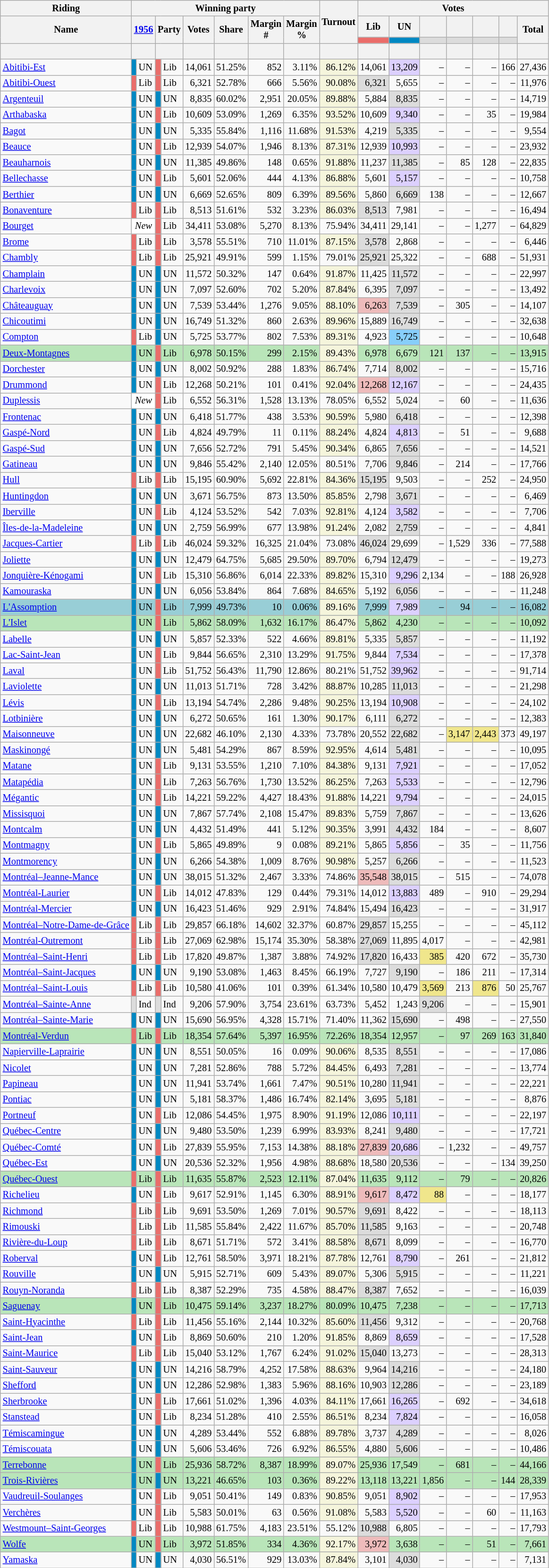<table class="wikitable sortable mw-collapsible" style="text-align:right; font-size:85%">
<tr>
<th scope="col">Riding</th>
<th scope="col" colspan="8">Winning party</th>
<th rowspan="3" scope="col">Turnout<br></th>
<th scope="col" colspan="10">Votes</th>
</tr>
<tr>
<th rowspan="2" scope="col">Name</th>
<th colspan="2" rowspan="2" scope="col"><strong><a href='#'>1956</a></strong></th>
<th colspan="2" rowspan="2" scope="col">Party</th>
<th rowspan="2" scope="col">Votes</th>
<th rowspan="2" scope="col">Share</th>
<th rowspan="2" scope="col">Margin<br>#</th>
<th rowspan="2" scope="col">Margin<br>%</th>
<th scope="col">Lib</th>
<th scope="col">UN</th>
<th scope="col"></th>
<th scope="col"></th>
<th scope="col"></th>
<th scope="col"></th>
<th rowspan="2" scope="col">Total</th>
</tr>
<tr>
<th scope="col" style="background-color:#EA6D6A;"></th>
<th scope="col" style="background-color:#0088C2;"></th>
<th scope="col" style="background-color:#DCDCDC;"></th>
<th scope="col" style="background-color:#DCDCDC;"></th>
<th scope="col" style="background-color:#DCDCDC;"></th>
<th scope="col" style="background-color:#DCDCDC;"></th>
</tr>
<tr>
<th> </th>
<th colspan="2"></th>
<th colspan="2"></th>
<th></th>
<th></th>
<th></th>
<th></th>
<th></th>
<th></th>
<th></th>
<th></th>
<th></th>
<th></th>
<th></th>
<th></th>
</tr>
<tr>
<td style="text-align:left"><a href='#'>Abitibi-Est</a></td>
<td style="background-color:#0088C2;"></td>
<td style="text-align:left;">UN</td>
<td style="background-color:#EA6D6A;"></td>
<td style="text-align:left;">Lib</td>
<td>14,061</td>
<td>51.25%</td>
<td>852</td>
<td>3.11%</td>
<td style="background-color:#F5F5DC;">86.12%</td>
<td>14,061</td>
<td style="background-color:#DCD0FF;">13,209</td>
<td>–</td>
<td>–</td>
<td>–</td>
<td>166</td>
<td>27,436</td>
</tr>
<tr>
<td style="text-align:left"><a href='#'>Abitibi-Ouest</a></td>
<td style="background-color:#EA6D6A;"></td>
<td style="text-align:left;">Lib</td>
<td style="background-color:#EA6D6A;"></td>
<td style="text-align:left;">Lib</td>
<td>6,321</td>
<td>52.78%</td>
<td>666</td>
<td>5.56%</td>
<td style="background-color:#F5F5DC;">90.08%</td>
<td style="background-color:#DCDCDC;">6,321</td>
<td>5,655</td>
<td>–</td>
<td>–</td>
<td>–</td>
<td>–</td>
<td>11,976</td>
</tr>
<tr>
<td style="text-align:left"><a href='#'>Argenteuil</a></td>
<td style="background-color:#0088C2;"></td>
<td style="text-align:left;">UN</td>
<td style="background-color:#0088C2;"></td>
<td style="text-align:left;">UN</td>
<td>8,835</td>
<td>60.02%</td>
<td>2,951</td>
<td>20.05%</td>
<td style="background-color:#F5F5DC;">89.88%</td>
<td>5,884</td>
<td style="background-color:#DCDCDC;">8,835</td>
<td>–</td>
<td>–</td>
<td>–</td>
<td>–</td>
<td>14,719</td>
</tr>
<tr>
<td style="text-align:left"><a href='#'>Arthabaska</a></td>
<td style="background-color:#0088C2;"></td>
<td style="text-align:left;">UN</td>
<td style="background-color:#EA6D6A;"></td>
<td style="text-align:left;">Lib</td>
<td>10,609</td>
<td>53.09%</td>
<td>1,269</td>
<td>6.35%</td>
<td style="background-color:#F5F5DC;">93.52%</td>
<td>10,609</td>
<td style="background-color:#DCD0FF;">9,340</td>
<td>–</td>
<td>–</td>
<td>35</td>
<td>–</td>
<td>19,984</td>
</tr>
<tr>
<td style="text-align:left"><a href='#'>Bagot</a></td>
<td style="background-color:#0088C2;"></td>
<td style="text-align:left;">UN</td>
<td style="background-color:#0088C2;"></td>
<td style="text-align:left;">UN</td>
<td>5,335</td>
<td>55.84%</td>
<td>1,116</td>
<td>11.68%</td>
<td style="background-color:#F5F5DC;">91.53%</td>
<td>4,219</td>
<td style="background-color:#DCDCDC;">5,335</td>
<td>–</td>
<td>–</td>
<td>–</td>
<td>–</td>
<td>9,554</td>
</tr>
<tr>
<td style="text-align:left"><a href='#'>Beauce</a></td>
<td style="background-color:#0088C2;"></td>
<td style="text-align:left;">UN</td>
<td style="background-color:#EA6D6A;"></td>
<td style="text-align:left;">Lib</td>
<td>12,939</td>
<td>54.07%</td>
<td>1,946</td>
<td>8.13%</td>
<td style="background-color:#F5F5DC;">87.31%</td>
<td>12,939</td>
<td style="background-color:#DCD0FF;">10,993</td>
<td>–</td>
<td>–</td>
<td>–</td>
<td>–</td>
<td>23,932</td>
</tr>
<tr>
<td style="text-align:left"><a href='#'>Beauharnois</a></td>
<td style="background-color:#0088C2;"></td>
<td style="text-align:left;">UN</td>
<td style="background-color:#0088C2;"></td>
<td style="text-align:left;">UN</td>
<td>11,385</td>
<td>49.86%</td>
<td>148</td>
<td>0.65%</td>
<td style="background-color:#F5F5DC;">91.88%</td>
<td>11,237</td>
<td style="background-color:#DCDCDC;">11,385</td>
<td>–</td>
<td>85</td>
<td>128</td>
<td>–</td>
<td>22,835</td>
</tr>
<tr>
<td style="text-align:left"><a href='#'>Bellechasse</a></td>
<td style="background-color:#0088C2;"></td>
<td style="text-align:left;">UN</td>
<td style="background-color:#EA6D6A;"></td>
<td style="text-align:left;">Lib</td>
<td>5,601</td>
<td>52.06%</td>
<td>444</td>
<td>4.13%</td>
<td style="background-color:#F5F5DC;">86.88%</td>
<td>5,601</td>
<td style="background-color:#DCD0FF;">5,157</td>
<td>–</td>
<td>–</td>
<td>–</td>
<td>–</td>
<td>10,758</td>
</tr>
<tr>
<td style="text-align:left"><a href='#'>Berthier</a></td>
<td style="background-color:#0088C2;"></td>
<td style="text-align:left;">UN</td>
<td style="background-color:#0088C2;"></td>
<td style="text-align:left;">UN</td>
<td>6,669</td>
<td>52.65%</td>
<td>809</td>
<td>6.39%</td>
<td style="background-color:#F5F5DC;">89.56%</td>
<td>5,860</td>
<td style="background-color:#DCDCDC;">6,669</td>
<td>138</td>
<td>–</td>
<td>–</td>
<td>–</td>
<td>12,667</td>
</tr>
<tr>
<td style="text-align:left"><a href='#'>Bonaventure</a></td>
<td style="background-color:#EA6D6A;"></td>
<td style="text-align:left;">Lib</td>
<td style="background-color:#EA6D6A;"></td>
<td style="text-align:left;">Lib</td>
<td>8,513</td>
<td>51.61%</td>
<td>532</td>
<td>3.23%</td>
<td style="background-color:#F5F5DC;">86.03%</td>
<td style="background-color:#DCDCDC;">8,513</td>
<td>7,981</td>
<td>–</td>
<td>–</td>
<td>–</td>
<td>–</td>
<td>16,494</td>
</tr>
<tr>
<td style="text-align:left"><a href='#'>Bourget</a></td>
<td colspan="2" style="background-color:#FFFFFF; text-align:center;"><em>New</em></td>
<td style="background-color:#EA6D6A;"></td>
<td style="text-align:left;">Lib</td>
<td>34,411</td>
<td>53.08%</td>
<td>5,270</td>
<td>8.13%</td>
<td>75.94%</td>
<td>34,411</td>
<td>29,141</td>
<td>–</td>
<td>–</td>
<td>1,277</td>
<td>–</td>
<td>64,829</td>
</tr>
<tr>
<td style="text-align:left"><a href='#'>Brome</a></td>
<td style="background-color:#EA6D6A;"></td>
<td style="text-align:left;">Lib</td>
<td style="background-color:#EA6D6A;"></td>
<td style="text-align:left;">Lib</td>
<td>3,578</td>
<td>55.51%</td>
<td>710</td>
<td>11.01%</td>
<td style="background-color:#F5F5DC;">87.15%</td>
<td style="background-color:#DCDCDC;">3,578</td>
<td>2,868</td>
<td>–</td>
<td>–</td>
<td>–</td>
<td>–</td>
<td>6,446</td>
</tr>
<tr>
<td style="text-align:left"><a href='#'>Chambly</a></td>
<td style="background-color:#EA6D6A;"></td>
<td style="text-align:left;">Lib</td>
<td style="background-color:#EA6D6A;"></td>
<td style="text-align:left;">Lib</td>
<td>25,921</td>
<td>49.91%</td>
<td>599</td>
<td>1.15%</td>
<td>79.01%</td>
<td style="background-color:#DCDCDC;">25,921</td>
<td>25,322</td>
<td>–</td>
<td>–</td>
<td>688</td>
<td>–</td>
<td>51,931</td>
</tr>
<tr>
<td style="text-align:left"><a href='#'>Champlain</a></td>
<td style="background-color:#0088C2;"></td>
<td style="text-align:left;">UN</td>
<td style="background-color:#0088C2;"></td>
<td style="text-align:left;">UN</td>
<td>11,572</td>
<td>50.32%</td>
<td>147</td>
<td>0.64%</td>
<td style="background-color:#F5F5DC;">91.87%</td>
<td>11,425</td>
<td style="background-color:#DCDCDC;">11,572</td>
<td>–</td>
<td>–</td>
<td>–</td>
<td>–</td>
<td>22,997</td>
</tr>
<tr>
<td style="text-align:left"><a href='#'>Charlevoix</a></td>
<td style="background-color:#0088C2;"></td>
<td style="text-align:left;">UN</td>
<td style="background-color:#0088C2;"></td>
<td style="text-align:left;">UN</td>
<td>7,097</td>
<td>52.60%</td>
<td>702</td>
<td>5.20%</td>
<td style="background-color:#F5F5DC;">87.84%</td>
<td>6,395</td>
<td style="background-color:#DCDCDC;">7,097</td>
<td>–</td>
<td>–</td>
<td>–</td>
<td>–</td>
<td>13,492</td>
</tr>
<tr>
<td style="text-align:left"><a href='#'>Châteauguay</a></td>
<td style="background-color:#0088C2;"></td>
<td style="text-align:left;">UN</td>
<td style="background-color:#0088C2;"></td>
<td style="text-align:left;">UN</td>
<td>7,539</td>
<td>53.44%</td>
<td>1,276</td>
<td>9.05%</td>
<td style="background-color:#F5F5DC;">88.10%</td>
<td style="background-color:#EEBBBB;">6,263</td>
<td style="background-color:#DCDCDC;">7,539</td>
<td>–</td>
<td>305</td>
<td>–</td>
<td>–</td>
<td>14,107</td>
</tr>
<tr>
<td style="text-align:left"><a href='#'>Chicoutimi</a></td>
<td style="background-color:#0088C2;"></td>
<td style="text-align:left;">UN</td>
<td style="background-color:#0088C2;"></td>
<td style="text-align:left;">UN</td>
<td>16,749</td>
<td>51.32%</td>
<td>860</td>
<td>2.63%</td>
<td style="background-color:#F5F5DC;">89.96%</td>
<td>15,889</td>
<td style="background-color:#DCDCDC;">16,749</td>
<td>–</td>
<td>–</td>
<td>–</td>
<td>–</td>
<td>32,638</td>
</tr>
<tr>
<td style="text-align:left"><a href='#'>Compton</a></td>
<td style="background-color:#EA6D6A;"></td>
<td style="text-align:left;">Lib</td>
<td style="background-color:#0088C2;"></td>
<td style="text-align:left;">UN</td>
<td>5,725</td>
<td>53.77%</td>
<td>802</td>
<td>7.53%</td>
<td style="background-color:#F5F5DC;">89.31%</td>
<td>4,923</td>
<td style="background-color:#87CEFA;">5,725</td>
<td>–</td>
<td>–</td>
<td>–</td>
<td>–</td>
<td>10,648</td>
</tr>
<tr style="background-color:#B9E5B9;">
<td style="text-align:left"><a href='#'>Deux-Montagnes</a></td>
<td style="background-color:#0088C2;"></td>
<td style="text-align:left;">UN</td>
<td style="background-color:#EA6D6A;"></td>
<td style="text-align:left;">Lib</td>
<td>6,978</td>
<td>50.15%</td>
<td>299</td>
<td>2.15%</td>
<td style="background-color:#F5F5DC;">89.43%</td>
<td>6,978</td>
<td>6,679</td>
<td>121</td>
<td>137</td>
<td>–</td>
<td>–</td>
<td>13,915</td>
</tr>
<tr>
<td style="text-align:left"><a href='#'>Dorchester</a></td>
<td style="background-color:#0088C2;"></td>
<td style="text-align:left;">UN</td>
<td style="background-color:#0088C2;"></td>
<td style="text-align:left;">UN</td>
<td>8,002</td>
<td>50.92%</td>
<td>288</td>
<td>1.83%</td>
<td style="background-color:#F5F5DC;">86.74%</td>
<td>7,714</td>
<td style="background-color:#DCDCDC;">8,002</td>
<td>–</td>
<td>–</td>
<td>–</td>
<td>–</td>
<td>15,716</td>
</tr>
<tr>
<td style="text-align:left"><a href='#'>Drummond</a></td>
<td style="background-color:#0088C2;"></td>
<td style="text-align:left;">UN</td>
<td style="background-color:#EA6D6A;"></td>
<td style="text-align:left;">Lib</td>
<td>12,268</td>
<td>50.21%</td>
<td>101</td>
<td>0.41%</td>
<td style="background-color:#F5F5DC;">92.04%</td>
<td style="background-color:#EEBBBB;">12,268</td>
<td style="background-color:#DCD0FF;">12,167</td>
<td>–</td>
<td>–</td>
<td>–</td>
<td>–</td>
<td>24,435</td>
</tr>
<tr>
<td style="text-align:left"><a href='#'>Duplessis</a></td>
<td colspan="2" style="background-color:#FFFFFF; text-align:center;"><em>New</em></td>
<td style="background-color:#EA6D6A;"></td>
<td style="text-align:left;">Lib</td>
<td>6,552</td>
<td>56.31%</td>
<td>1,528</td>
<td>13.13%</td>
<td>78.05%</td>
<td>6,552</td>
<td>5,024</td>
<td>–</td>
<td>60</td>
<td>–</td>
<td>–</td>
<td>11,636</td>
</tr>
<tr>
<td style="text-align:left"><a href='#'>Frontenac</a></td>
<td style="background-color:#0088C2;"></td>
<td style="text-align:left;">UN</td>
<td style="background-color:#0088C2;"></td>
<td style="text-align:left;">UN</td>
<td>6,418</td>
<td>51.77%</td>
<td>438</td>
<td>3.53%</td>
<td style="background-color:#F5F5DC;">90.59%</td>
<td>5,980</td>
<td style="background-color:#DCDCDC;">6,418</td>
<td>–</td>
<td>–</td>
<td>–</td>
<td>–</td>
<td>12,398</td>
</tr>
<tr>
<td style="text-align:left"><a href='#'>Gaspé-Nord</a></td>
<td style="background-color:#0088C2;"></td>
<td style="text-align:left;">UN</td>
<td style="background-color:#EA6D6A;"></td>
<td style="text-align:left;">Lib</td>
<td>4,824</td>
<td>49.79%</td>
<td>11</td>
<td>0.11%</td>
<td style="background-color:#F5F5DC;">88.24%</td>
<td>4,824</td>
<td style="background-color:#DCD0FF;">4,813</td>
<td>–</td>
<td>51</td>
<td>–</td>
<td>–</td>
<td>9,688</td>
</tr>
<tr>
<td style="text-align:left"><a href='#'>Gaspé-Sud</a></td>
<td style="background-color:#0088C2;"></td>
<td style="text-align:left;">UN</td>
<td style="background-color:#0088C2;"></td>
<td style="text-align:left;">UN</td>
<td>7,656</td>
<td>52.72%</td>
<td>791</td>
<td>5.45%</td>
<td style="background-color:#F5F5DC;">90.34%</td>
<td>6,865</td>
<td style="background-color:#DCDCDC;">7,656</td>
<td>–</td>
<td>–</td>
<td>–</td>
<td>–</td>
<td>14,521</td>
</tr>
<tr>
<td style="text-align:left"><a href='#'>Gatineau</a></td>
<td style="background-color:#0088C2;"></td>
<td style="text-align:left;">UN</td>
<td style="background-color:#0088C2;"></td>
<td style="text-align:left;">UN</td>
<td>9,846</td>
<td>55.42%</td>
<td>2,140</td>
<td>12.05%</td>
<td>80.51%</td>
<td>7,706</td>
<td style="background-color:#DCDCDC;">9,846</td>
<td>–</td>
<td>214</td>
<td>–</td>
<td>–</td>
<td>17,766</td>
</tr>
<tr>
<td style="text-align:left"><a href='#'>Hull</a></td>
<td style="background-color:#EA6D6A;"></td>
<td style="text-align:left;">Lib</td>
<td style="background-color:#EA6D6A;"></td>
<td style="text-align:left;">Lib</td>
<td>15,195</td>
<td>60.90%</td>
<td>5,692</td>
<td>22.81%</td>
<td style="background-color:#F5F5DC;">84.36%</td>
<td style="background-color:#DCDCDC;">15,195</td>
<td>9,503</td>
<td>–</td>
<td>–</td>
<td>252</td>
<td>–</td>
<td>24,950</td>
</tr>
<tr>
<td style="text-align:left"><a href='#'>Huntingdon</a></td>
<td style="background-color:#0088C2;"></td>
<td style="text-align:left;">UN</td>
<td style="background-color:#0088C2;"></td>
<td style="text-align:left;">UN</td>
<td>3,671</td>
<td>56.75%</td>
<td>873</td>
<td>13.50%</td>
<td style="background-color:#F5F5DC;">85.85%</td>
<td>2,798</td>
<td style="background-color:#DCDCDC;">3,671</td>
<td>–</td>
<td>–</td>
<td>–</td>
<td>–</td>
<td>6,469</td>
</tr>
<tr>
<td style="text-align:left"><a href='#'>Iberville</a></td>
<td style="background-color:#0088C2;"></td>
<td style="text-align:left;">UN</td>
<td style="background-color:#EA6D6A;"></td>
<td style="text-align:left;">Lib</td>
<td>4,124</td>
<td>53.52%</td>
<td>542</td>
<td>7.03%</td>
<td style="background-color:#F5F5DC;">92.81%</td>
<td>4,124</td>
<td style="background-color:#DCD0FF;">3,582</td>
<td>–</td>
<td>–</td>
<td>–</td>
<td>–</td>
<td>7,706</td>
</tr>
<tr>
<td style="text-align:left"><a href='#'>Îles-de-la-Madeleine</a></td>
<td style="background-color:#0088C2;"></td>
<td style="text-align:left;">UN</td>
<td style="background-color:#0088C2;"></td>
<td style="text-align:left;">UN</td>
<td>2,759</td>
<td>56.99%</td>
<td>677</td>
<td>13.98%</td>
<td style="background-color:#F5F5DC;">91.24%</td>
<td>2,082</td>
<td style="background-color:#DCDCDC;">2,759</td>
<td>–</td>
<td>–</td>
<td>–</td>
<td>–</td>
<td>4,841</td>
</tr>
<tr>
<td style="text-align:left"><a href='#'>Jacques-Cartier</a></td>
<td style="background-color:#EA6D6A;"></td>
<td style="text-align:left;">Lib</td>
<td style="background-color:#EA6D6A;"></td>
<td style="text-align:left;">Lib</td>
<td>46,024</td>
<td>59.32%</td>
<td>16,325</td>
<td>21.04%</td>
<td>73.08%</td>
<td style="background-color:#DCDCDC;">46,024</td>
<td>29,699</td>
<td>–</td>
<td>1,529</td>
<td>336</td>
<td>–</td>
<td>77,588</td>
</tr>
<tr>
<td style="text-align:left"><a href='#'>Joliette</a></td>
<td style="background-color:#0088C2;"></td>
<td style="text-align:left;">UN</td>
<td style="background-color:#0088C2;"></td>
<td style="text-align:left;">UN</td>
<td>12,479</td>
<td>64.75%</td>
<td>5,685</td>
<td>29.50%</td>
<td style="background-color:#F5F5DC;">89.70%</td>
<td>6,794</td>
<td style="background-color:#DCDCDC;">12,479</td>
<td>–</td>
<td>–</td>
<td>–</td>
<td>–</td>
<td>19,273</td>
</tr>
<tr>
<td style="text-align:left"><a href='#'>Jonquière-Kénogami</a></td>
<td style="background-color:#0088C2;"></td>
<td style="text-align:left;">UN</td>
<td style="background-color:#EA6D6A;"></td>
<td style="text-align:left;">Lib</td>
<td>15,310</td>
<td>56.86%</td>
<td>6,014</td>
<td>22.33%</td>
<td style="background-color:#F5F5DC;">89.82%</td>
<td>15,310</td>
<td style="background-color:#DCD0FF;">9,296</td>
<td>2,134</td>
<td>–</td>
<td>–</td>
<td>188</td>
<td>26,928</td>
</tr>
<tr>
<td style="text-align:left"><a href='#'>Kamouraska</a></td>
<td style="background-color:#0088C2;"></td>
<td style="text-align:left;">UN</td>
<td style="background-color:#0088C2;"></td>
<td style="text-align:left;">UN</td>
<td>6,056</td>
<td>53.84%</td>
<td>864</td>
<td>7.68%</td>
<td style="background-color:#F5F5DC;">84.65%</td>
<td>5,192</td>
<td style="background-color:#DCDCDC;">6,056</td>
<td>–</td>
<td>–</td>
<td>–</td>
<td>–</td>
<td>11,248</td>
</tr>
<tr style="background-color:#98CED6;">
<td style="text-align:left"><a href='#'>L'Assomption</a></td>
<td style="background-color:#0088C2;"></td>
<td style="text-align:left;">UN</td>
<td style="background-color:#EA6D6A;"></td>
<td style="text-align:left;">Lib</td>
<td>7,999</td>
<td>49.73%</td>
<td>10</td>
<td>0.06%</td>
<td style="background-color:#F5F5DC;">89.16%</td>
<td>7,999</td>
<td style="background-color:#DCD0FF;">7,989</td>
<td>–</td>
<td>94</td>
<td>–</td>
<td>–</td>
<td>16,082</td>
</tr>
<tr style="background-color:#B9E5B9;">
<td style="text-align:left"><a href='#'>L'Islet</a></td>
<td style="background-color:#0088C2;"></td>
<td style="text-align:left;">UN</td>
<td style="background-color:#EA6D6A;"></td>
<td style="text-align:left;">Lib</td>
<td>5,862</td>
<td>58.09%</td>
<td>1,632</td>
<td>16.17%</td>
<td style="background-color:#F5F5DC;">86.47%</td>
<td>5,862</td>
<td>4,230</td>
<td>–</td>
<td>–</td>
<td>–</td>
<td>–</td>
<td>10,092</td>
</tr>
<tr>
<td style="text-align:left"><a href='#'>Labelle</a></td>
<td style="background-color:#0088C2;"></td>
<td style="text-align:left;">UN</td>
<td style="background-color:#0088C2;"></td>
<td style="text-align:left;">UN</td>
<td>5,857</td>
<td>52.33%</td>
<td>522</td>
<td>4.66%</td>
<td style="background-color:#F5F5DC;">89.81%</td>
<td>5,335</td>
<td style="background-color:#DCDCDC;">5,857</td>
<td>–</td>
<td>–</td>
<td>–</td>
<td>–</td>
<td>11,192</td>
</tr>
<tr>
<td style="text-align:left"><a href='#'>Lac-Saint-Jean</a></td>
<td style="background-color:#0088C2;"></td>
<td style="text-align:left;">UN</td>
<td style="background-color:#EA6D6A;"></td>
<td style="text-align:left;">Lib</td>
<td>9,844</td>
<td>56.65%</td>
<td>2,310</td>
<td>13.29%</td>
<td style="background-color:#F5F5DC;">91.75%</td>
<td>9,844</td>
<td style="background-color:#DCD0FF;">7,534</td>
<td>–</td>
<td>–</td>
<td>–</td>
<td>–</td>
<td>17,378</td>
</tr>
<tr>
<td style="text-align:left"><a href='#'>Laval</a></td>
<td style="background-color:#0088C2;"></td>
<td style="text-align:left;">UN</td>
<td style="background-color:#EA6D6A;"></td>
<td style="text-align:left;">Lib</td>
<td>51,752</td>
<td>56.43%</td>
<td>11,790</td>
<td>12.86%</td>
<td>80.21%</td>
<td>51,752</td>
<td style="background-color:#DCD0FF;">39,962</td>
<td>–</td>
<td>–</td>
<td>–</td>
<td>–</td>
<td>91,714</td>
</tr>
<tr>
<td style="text-align:left"><a href='#'>Laviolette</a></td>
<td style="background-color:#0088C2;"></td>
<td style="text-align:left;">UN</td>
<td style="background-color:#0088C2;"></td>
<td style="text-align:left;">UN</td>
<td>11,013</td>
<td>51.71%</td>
<td>728</td>
<td>3.42%</td>
<td style="background-color:#F5F5DC;">88.87%</td>
<td>10,285</td>
<td style="background-color:#DCDCDC;">11,013</td>
<td>–</td>
<td>–</td>
<td>–</td>
<td>–</td>
<td>21,298</td>
</tr>
<tr>
<td style="text-align:left"><a href='#'>Lévis</a></td>
<td style="background-color:#0088C2;"></td>
<td style="text-align:left;">UN</td>
<td style="background-color:#EA6D6A;"></td>
<td style="text-align:left;">Lib</td>
<td>13,194</td>
<td>54.74%</td>
<td>2,286</td>
<td>9.48%</td>
<td style="background-color:#F5F5DC;">90.25%</td>
<td>13,194</td>
<td style="background-color:#DCD0FF;">10,908</td>
<td>–</td>
<td>–</td>
<td>–</td>
<td>–</td>
<td>24,102</td>
</tr>
<tr>
<td style="text-align:left"><a href='#'>Lotbinière</a></td>
<td style="background-color:#0088C2;"></td>
<td style="text-align:left;">UN</td>
<td style="background-color:#0088C2;"></td>
<td style="text-align:left;">UN</td>
<td>6,272</td>
<td>50.65%</td>
<td>161</td>
<td>1.30%</td>
<td style="background-color:#F5F5DC;">90.17%</td>
<td>6,111</td>
<td style="background-color:#DCDCDC;">6,272</td>
<td>–</td>
<td>–</td>
<td>–</td>
<td>–</td>
<td>12,383</td>
</tr>
<tr>
<td style="text-align:left"><a href='#'>Maisonneuve</a></td>
<td style="background-color:#0088C2;"></td>
<td style="text-align:left;">UN</td>
<td style="background-color:#0088C2;"></td>
<td style="text-align:left;">UN</td>
<td>22,682</td>
<td>46.10%</td>
<td>2,130</td>
<td>4.33%</td>
<td>73.78%</td>
<td>20,552</td>
<td style="background-color:#DCDCDC;">22,682</td>
<td>–</td>
<td style="background-color:#F0E68C;">3,147</td>
<td style="background-color:#F0E68C;">2,443</td>
<td>373</td>
<td>49,197</td>
</tr>
<tr>
<td style="text-align:left"><a href='#'>Maskinongé</a></td>
<td style="background-color:#0088C2;"></td>
<td style="text-align:left;">UN</td>
<td style="background-color:#0088C2;"></td>
<td style="text-align:left;">UN</td>
<td>5,481</td>
<td>54.29%</td>
<td>867</td>
<td>8.59%</td>
<td style="background-color:#F5F5DC;">92.95%</td>
<td>4,614</td>
<td style="background-color:#DCDCDC;">5,481</td>
<td>–</td>
<td>–</td>
<td>–</td>
<td>–</td>
<td>10,095</td>
</tr>
<tr>
<td style="text-align:left"><a href='#'>Matane</a></td>
<td style="background-color:#0088C2;"></td>
<td style="text-align:left;">UN</td>
<td style="background-color:#EA6D6A;"></td>
<td style="text-align:left;">Lib</td>
<td>9,131</td>
<td>53.55%</td>
<td>1,210</td>
<td>7.10%</td>
<td style="background-color:#F5F5DC;">84.38%</td>
<td>9,131</td>
<td style="background-color:#DCD0FF;">7,921</td>
<td>–</td>
<td>–</td>
<td>–</td>
<td>–</td>
<td>17,052</td>
</tr>
<tr>
<td style="text-align:left"><a href='#'>Matapédia</a></td>
<td style="background-color:#0088C2;"></td>
<td style="text-align:left;">UN</td>
<td style="background-color:#EA6D6A;"></td>
<td style="text-align:left;">Lib</td>
<td>7,263</td>
<td>56.76%</td>
<td>1,730</td>
<td>13.52%</td>
<td style="background-color:#F5F5DC;">86.25%</td>
<td>7,263</td>
<td style="background-color:#DCD0FF;">5,533</td>
<td>–</td>
<td>–</td>
<td>–</td>
<td>–</td>
<td>12,796</td>
</tr>
<tr>
<td style="text-align:left"><a href='#'>Mégantic</a></td>
<td style="background-color:#0088C2;"></td>
<td style="text-align:left;">UN</td>
<td style="background-color:#EA6D6A;"></td>
<td style="text-align:left;">Lib</td>
<td>14,221</td>
<td>59.22%</td>
<td>4,427</td>
<td>18.43%</td>
<td style="background-color:#F5F5DC;">91.88%</td>
<td>14,221</td>
<td style="background-color:#DCD0FF;">9,794</td>
<td>–</td>
<td>–</td>
<td>–</td>
<td>–</td>
<td>24,015</td>
</tr>
<tr>
<td style="text-align:left"><a href='#'>Missisquoi</a></td>
<td style="background-color:#0088C2;"></td>
<td style="text-align:left;">UN</td>
<td style="background-color:#0088C2;"></td>
<td style="text-align:left;">UN</td>
<td>7,867</td>
<td>57.74%</td>
<td>2,108</td>
<td>15.47%</td>
<td style="background-color:#F5F5DC;">89.83%</td>
<td>5,759</td>
<td style="background-color:#DCDCDC;">7,867</td>
<td>–</td>
<td>–</td>
<td>–</td>
<td>–</td>
<td>13,626</td>
</tr>
<tr>
<td style="text-align:left"><a href='#'>Montcalm</a></td>
<td style="background-color:#0088C2;"></td>
<td style="text-align:left;">UN</td>
<td style="background-color:#0088C2;"></td>
<td style="text-align:left;">UN</td>
<td>4,432</td>
<td>51.49%</td>
<td>441</td>
<td>5.12%</td>
<td style="background-color:#F5F5DC;">90.35%</td>
<td>3,991</td>
<td style="background-color:#DCDCDC;">4,432</td>
<td>184</td>
<td>–</td>
<td>–</td>
<td>–</td>
<td>8,607</td>
</tr>
<tr>
<td style="text-align:left"><a href='#'>Montmagny</a></td>
<td style="background-color:#0088C2;"></td>
<td style="text-align:left;">UN</td>
<td style="background-color:#EA6D6A;"></td>
<td style="text-align:left;">Lib</td>
<td>5,865</td>
<td>49.89%</td>
<td>9</td>
<td>0.08%</td>
<td style="background-color:#F5F5DC;">89.21%</td>
<td>5,865</td>
<td style="background-color:#DCD0FF;">5,856</td>
<td>–</td>
<td>35</td>
<td>–</td>
<td>–</td>
<td>11,756</td>
</tr>
<tr>
<td style="text-align:left"><a href='#'>Montmorency</a></td>
<td style="background-color:#0088C2;"></td>
<td style="text-align:left;">UN</td>
<td style="background-color:#0088C2;"></td>
<td style="text-align:left;">UN</td>
<td>6,266</td>
<td>54.38%</td>
<td>1,009</td>
<td>8.76%</td>
<td style="background-color:#F5F5DC;">90.98%</td>
<td>5,257</td>
<td style="background-color:#DCDCDC;">6,266</td>
<td>–</td>
<td>–</td>
<td>–</td>
<td>–</td>
<td>11,523</td>
</tr>
<tr>
<td style="text-align:left"><a href='#'>Montréal–Jeanne-Mance</a></td>
<td style="background-color:#0088C2;"></td>
<td style="text-align:left;">UN</td>
<td style="background-color:#0088C2;"></td>
<td style="text-align:left;">UN</td>
<td>38,015</td>
<td>51.32%</td>
<td>2,467</td>
<td>3.33%</td>
<td>74.86%</td>
<td style="background-color:#EEBBBB;">35,548</td>
<td style="background-color:#DCDCDC;">38,015</td>
<td>–</td>
<td>515</td>
<td>–</td>
<td>–</td>
<td>74,078</td>
</tr>
<tr>
<td style="text-align:left"><a href='#'>Montréal-Laurier</a></td>
<td style="background-color:#0088C2;"></td>
<td style="text-align:left;">UN</td>
<td style="background-color:#EA6D6A;"></td>
<td style="text-align:left;">Lib</td>
<td>14,012</td>
<td>47.83%</td>
<td>129</td>
<td>0.44%</td>
<td>79.31%</td>
<td>14,012</td>
<td style="background-color:#DCD0FF;">13,883</td>
<td>489</td>
<td>–</td>
<td>910</td>
<td>–</td>
<td>29,294</td>
</tr>
<tr>
<td style="text-align:left"><a href='#'>Montréal-Mercier</a></td>
<td style="background-color:#0088C2;"></td>
<td style="text-align:left;">UN</td>
<td style="background-color:#0088C2;"></td>
<td style="text-align:left;">UN</td>
<td>16,423</td>
<td>51.46%</td>
<td>929</td>
<td>2.91%</td>
<td>74.84%</td>
<td>15,494</td>
<td style="background-color:#DCDCDC;">16,423</td>
<td>–</td>
<td>–</td>
<td>–</td>
<td>–</td>
<td>31,917</td>
</tr>
<tr>
<td style="text-align:left"><a href='#'>Montréal–Notre-Dame-de-Grâce</a></td>
<td style="background-color:#EA6D6A;"></td>
<td style="text-align:left;">Lib</td>
<td style="background-color:#EA6D6A;"></td>
<td style="text-align:left;">Lib</td>
<td>29,857</td>
<td>66.18%</td>
<td>14,602</td>
<td>32.37%</td>
<td>60.87%</td>
<td style="background-color:#DCDCDC;">29,857</td>
<td>15,255</td>
<td>–</td>
<td>–</td>
<td>–</td>
<td>–</td>
<td>45,112</td>
</tr>
<tr>
<td style="text-align:left"><a href='#'>Montréal-Outremont</a></td>
<td style="background-color:#EA6D6A;"></td>
<td style="text-align:left;">Lib</td>
<td style="background-color:#EA6D6A;"></td>
<td style="text-align:left;">Lib</td>
<td>27,069</td>
<td>62.98%</td>
<td>15,174</td>
<td>35.30%</td>
<td>58.38%</td>
<td style="background-color:#DCDCDC;">27,069</td>
<td>11,895</td>
<td>4,017</td>
<td>–</td>
<td>–</td>
<td>–</td>
<td>42,981</td>
</tr>
<tr>
<td style="text-align:left"><a href='#'>Montréal–Saint-Henri</a></td>
<td style="background-color:#EA6D6A;"></td>
<td style="text-align:left;">Lib</td>
<td style="background-color:#EA6D6A;"></td>
<td style="text-align:left;">Lib</td>
<td>17,820</td>
<td>49.87%</td>
<td>1,387</td>
<td>3.88%</td>
<td>74.92%</td>
<td style="background-color:#DCDCDC;">17,820</td>
<td>16,433</td>
<td style="background-color:#F0E68C;">385</td>
<td>420</td>
<td>672</td>
<td>–</td>
<td>35,730</td>
</tr>
<tr>
<td style="text-align:left"><a href='#'>Montréal–Saint-Jacques</a></td>
<td style="background-color:#0088C2;"></td>
<td style="text-align:left;">UN</td>
<td style="background-color:#0088C2;"></td>
<td style="text-align:left;">UN</td>
<td>9,190</td>
<td>53.08%</td>
<td>1,463</td>
<td>8.45%</td>
<td>66.19%</td>
<td>7,727</td>
<td style="background-color:#DCDCDC;">9,190</td>
<td>–</td>
<td>186</td>
<td>211</td>
<td>–</td>
<td>17,314</td>
</tr>
<tr>
<td style="text-align:left"><a href='#'>Montréal–Saint-Louis</a></td>
<td style="background-color:#EA6D6A;"></td>
<td style="text-align:left;">Lib</td>
<td style="background-color:#EA6D6A;"></td>
<td style="text-align:left;">Lib</td>
<td>10,580</td>
<td>41.06%</td>
<td>101</td>
<td>0.39%</td>
<td>61.34%</td>
<td>10,580</td>
<td>10,479</td>
<td style="background-color:#F0E68C;">3,569</td>
<td>213</td>
<td style="background-color:#F0E68C;">876</td>
<td>50</td>
<td>25,767</td>
</tr>
<tr>
<td style="text-align:left"><a href='#'>Montréal–Sainte-Anne</a></td>
<td style="background-color:#DCDCDC;"></td>
<td style="text-align:left;">Ind</td>
<td style="background-color:#DCDCDC;"></td>
<td style="text-align:left;">Ind</td>
<td>9,206</td>
<td>57.90%</td>
<td>3,754</td>
<td>23.61%</td>
<td>63.73%</td>
<td>5,452</td>
<td>1,243</td>
<td style="background-color:#DCDCDC;">9,206</td>
<td>–</td>
<td>–</td>
<td>–</td>
<td>15,901</td>
</tr>
<tr>
<td style="text-align:left"><a href='#'>Montréal–Sainte-Marie</a></td>
<td style="background-color:#0088C2;"></td>
<td style="text-align:left;">UN</td>
<td style="background-color:#0088C2;"></td>
<td style="text-align:left;">UN</td>
<td>15,690</td>
<td>56.95%</td>
<td>4,328</td>
<td>15.71%</td>
<td>71.40%</td>
<td>11,362</td>
<td style="background-color:#DCDCDC;">15,690</td>
<td>–</td>
<td>498</td>
<td>–</td>
<td>–</td>
<td>27,550</td>
</tr>
<tr style="background-color:#B9E5B9;">
<td style="text-align:left"><a href='#'>Montréal-Verdun</a></td>
<td style="background-color:#EA6D6A;"></td>
<td style="text-align:left;">Lib</td>
<td style="background-color:#EA6D6A;"></td>
<td style="text-align:left;">Lib</td>
<td>18,354</td>
<td>57.64%</td>
<td>5,397</td>
<td>16.95%</td>
<td>72.26%</td>
<td>18,354</td>
<td>12,957</td>
<td>–</td>
<td>97</td>
<td>269</td>
<td>163</td>
<td>31,840</td>
</tr>
<tr>
<td style="text-align:left"><a href='#'>Napierville-Laprairie</a></td>
<td style="background-color:#0088C2;"></td>
<td style="text-align:left;">UN</td>
<td style="background-color:#0088C2;"></td>
<td style="text-align:left;">UN</td>
<td>8,551</td>
<td>50.05%</td>
<td>16</td>
<td>0.09%</td>
<td style="background-color:#F5F5DC;">90.06%</td>
<td>8,535</td>
<td style="background-color:#DCDCDC;">8,551</td>
<td>–</td>
<td>–</td>
<td>–</td>
<td>–</td>
<td>17,086</td>
</tr>
<tr>
<td style="text-align:left"><a href='#'>Nicolet</a></td>
<td style="background-color:#0088C2;"></td>
<td style="text-align:left;">UN</td>
<td style="background-color:#0088C2;"></td>
<td style="text-align:left;">UN</td>
<td>7,281</td>
<td>52.86%</td>
<td>788</td>
<td>5.72%</td>
<td style="background-color:#F5F5DC;">84.45%</td>
<td>6,493</td>
<td style="background-color:#DCDCDC;">7,281</td>
<td>–</td>
<td>–</td>
<td>–</td>
<td>–</td>
<td>13,774</td>
</tr>
<tr>
<td style="text-align:left"><a href='#'>Papineau</a></td>
<td style="background-color:#0088C2;"></td>
<td style="text-align:left;">UN</td>
<td style="background-color:#0088C2;"></td>
<td style="text-align:left;">UN</td>
<td>11,941</td>
<td>53.74%</td>
<td>1,661</td>
<td>7.47%</td>
<td style="background-color:#F5F5DC;">90.51%</td>
<td>10,280</td>
<td style="background-color:#DCDCDC;">11,941</td>
<td>–</td>
<td>–</td>
<td>–</td>
<td>–</td>
<td>22,221</td>
</tr>
<tr>
<td style="text-align:left"><a href='#'>Pontiac</a></td>
<td style="background-color:#0088C2;"></td>
<td style="text-align:left;">UN</td>
<td style="background-color:#0088C2;"></td>
<td style="text-align:left;">UN</td>
<td>5,181</td>
<td>58.37%</td>
<td>1,486</td>
<td>16.74%</td>
<td style="background-color:#F5F5DC;">82.14%</td>
<td>3,695</td>
<td style="background-color:#DCDCDC;">5,181</td>
<td>–</td>
<td>–</td>
<td>–</td>
<td>–</td>
<td>8,876</td>
</tr>
<tr>
<td style="text-align:left"><a href='#'>Portneuf</a></td>
<td style="background-color:#0088C2;"></td>
<td style="text-align:left;">UN</td>
<td style="background-color:#EA6D6A;"></td>
<td style="text-align:left;">Lib</td>
<td>12,086</td>
<td>54.45%</td>
<td>1,975</td>
<td>8.90%</td>
<td style="background-color:#F5F5DC;">91.19%</td>
<td>12,086</td>
<td style="background-color:#DCD0FF;">10,111</td>
<td>–</td>
<td>–</td>
<td>–</td>
<td>–</td>
<td>22,197</td>
</tr>
<tr>
<td style="text-align:left"><a href='#'>Québec-Centre</a></td>
<td style="background-color:#0088C2;"></td>
<td style="text-align:left;">UN</td>
<td style="background-color:#0088C2;"></td>
<td style="text-align:left;">UN</td>
<td>9,480</td>
<td>53.50%</td>
<td>1,239</td>
<td>6.99%</td>
<td style="background-color:#F5F5DC;">83.93%</td>
<td>8,241</td>
<td style="background-color:#DCDCDC;">9,480</td>
<td>–</td>
<td>–</td>
<td>–</td>
<td>–</td>
<td>17,721</td>
</tr>
<tr>
<td style="text-align:left"><a href='#'>Québec-Comté</a></td>
<td style="background-color:#0088C2;"></td>
<td style="text-align:left;">UN</td>
<td style="background-color:#EA6D6A;"></td>
<td style="text-align:left;">Lib</td>
<td>27,839</td>
<td>55.95%</td>
<td>7,153</td>
<td>14.38%</td>
<td style="background-color:#F5F5DC;">88.18%</td>
<td style="background-color:#EEBBBB;">27,839</td>
<td style="background-color:#DCD0FF;">20,686</td>
<td>–</td>
<td>1,232</td>
<td>–</td>
<td>–</td>
<td>49,757</td>
</tr>
<tr>
<td style="text-align:left"><a href='#'>Québec-Est</a></td>
<td style="background-color:#0088C2;"></td>
<td style="text-align:left;">UN</td>
<td style="background-color:#0088C2;"></td>
<td style="text-align:left;">UN</td>
<td>20,536</td>
<td>52.32%</td>
<td>1,956</td>
<td>4.98%</td>
<td style="background-color:#F5F5DC;">88.68%</td>
<td>18,580</td>
<td style="background-color:#DCDCDC;">20,536</td>
<td>–</td>
<td>–</td>
<td>–</td>
<td>134</td>
<td>39,250</td>
</tr>
<tr style="background-color:#B9E5B9;">
<td style="text-align:left"><a href='#'>Québec-Ouest</a></td>
<td style="background-color:#EA6D6A;"></td>
<td style="text-align:left;">Lib</td>
<td style="background-color:#EA6D6A;"></td>
<td style="text-align:left;">Lib</td>
<td>11,635</td>
<td>55.87%</td>
<td>2,523</td>
<td>12.11%</td>
<td style="background-color:#F5F5DC;">87.04%</td>
<td>11,635</td>
<td>9,112</td>
<td>–</td>
<td>79</td>
<td>–</td>
<td>–</td>
<td>20,826</td>
</tr>
<tr>
<td style="text-align:left"><a href='#'>Richelieu</a></td>
<td style="background-color:#0088C2;"></td>
<td style="text-align:left;">UN</td>
<td style="background-color:#EA6D6A;"></td>
<td style="text-align:left;">Lib</td>
<td>9,617</td>
<td>52.91%</td>
<td>1,145</td>
<td>6.30%</td>
<td style="background-color:#F5F5DC;">88.91%</td>
<td style="background-color:#EEBBBB;">9,617</td>
<td style="background-color:#DCD0FF;">8,472</td>
<td style="background-color:#F0E68C;">88</td>
<td>–</td>
<td>–</td>
<td>–</td>
<td>18,177</td>
</tr>
<tr>
<td style="text-align:left"><a href='#'>Richmond</a></td>
<td style="background-color:#EA6D6A;"></td>
<td style="text-align:left;">Lib</td>
<td style="background-color:#EA6D6A;"></td>
<td style="text-align:left;">Lib</td>
<td>9,691</td>
<td>53.50%</td>
<td>1,269</td>
<td>7.01%</td>
<td style="background-color:#F5F5DC;">90.57%</td>
<td style="background-color:#DCDCDC;">9,691</td>
<td>8,422</td>
<td>–</td>
<td>–</td>
<td>–</td>
<td>–</td>
<td>18,113</td>
</tr>
<tr>
<td style="text-align:left"><a href='#'>Rimouski</a></td>
<td style="background-color:#EA6D6A;"></td>
<td style="text-align:left;">Lib</td>
<td style="background-color:#EA6D6A;"></td>
<td style="text-align:left;">Lib</td>
<td>11,585</td>
<td>55.84%</td>
<td>2,422</td>
<td>11.67%</td>
<td style="background-color:#F5F5DC;">85.70%</td>
<td style="background-color:#DCDCDC;">11,585</td>
<td>9,163</td>
<td>–</td>
<td>–</td>
<td>–</td>
<td>–</td>
<td>20,748</td>
</tr>
<tr>
<td style="text-align:left"><a href='#'>Rivière-du-Loup</a></td>
<td style="background-color:#EA6D6A;"></td>
<td style="text-align:left;">Lib</td>
<td style="background-color:#EA6D6A;"></td>
<td style="text-align:left;">Lib</td>
<td>8,671</td>
<td>51.71%</td>
<td>572</td>
<td>3.41%</td>
<td style="background-color:#F5F5DC;">88.58%</td>
<td style="background-color:#DCDCDC;">8,671</td>
<td>8,099</td>
<td>–</td>
<td>–</td>
<td>–</td>
<td>–</td>
<td>16,770</td>
</tr>
<tr>
<td style="text-align:left"><a href='#'>Roberval</a></td>
<td style="background-color:#0088C2;"></td>
<td style="text-align:left;">UN</td>
<td style="background-color:#EA6D6A;"></td>
<td style="text-align:left;">Lib</td>
<td>12,761</td>
<td>58.50%</td>
<td>3,971</td>
<td>18.21%</td>
<td style="background-color:#F5F5DC;">87.78%</td>
<td>12,761</td>
<td style="background-color:#DCD0FF;">8,790</td>
<td>–</td>
<td>261</td>
<td>–</td>
<td>–</td>
<td>21,812</td>
</tr>
<tr>
<td style="text-align:left"><a href='#'>Rouville</a></td>
<td style="background-color:#0088C2;"></td>
<td style="text-align:left;">UN</td>
<td style="background-color:#0088C2;"></td>
<td style="text-align:left;">UN</td>
<td>5,915</td>
<td>52.71%</td>
<td>609</td>
<td>5.43%</td>
<td style="background-color:#F5F5DC;">89.07%</td>
<td>5,306</td>
<td style="background-color:#DCDCDC;">5,915</td>
<td>–</td>
<td>–</td>
<td>–</td>
<td>–</td>
<td>11,221</td>
</tr>
<tr>
<td style="text-align:left"><a href='#'>Rouyn-Noranda</a></td>
<td style="background-color:#EA6D6A;"></td>
<td style="text-align:left;">Lib</td>
<td style="background-color:#EA6D6A;"></td>
<td style="text-align:left;">Lib</td>
<td>8,387</td>
<td>52.29%</td>
<td>735</td>
<td>4.58%</td>
<td style="background-color:#F5F5DC;">88.47%</td>
<td style="background-color:#DCDCDC;">8,387</td>
<td>7,652</td>
<td>–</td>
<td>–</td>
<td>–</td>
<td>–</td>
<td>16,039</td>
</tr>
<tr style="background-color:#B9E5B9;">
<td style="text-align:left"><a href='#'>Saguenay</a></td>
<td style="background-color:#0088C2;"></td>
<td style="text-align:left;">UN</td>
<td style="background-color:#EA6D6A;"></td>
<td style="text-align:left;">Lib</td>
<td>10,475</td>
<td>59.14%</td>
<td>3,237</td>
<td>18.27%</td>
<td>80.09%</td>
<td>10,475</td>
<td>7,238</td>
<td>–</td>
<td>–</td>
<td>–</td>
<td>–</td>
<td>17,713</td>
</tr>
<tr>
<td style="text-align:left"><a href='#'>Saint-Hyacinthe</a></td>
<td style="background-color:#EA6D6A;"></td>
<td style="text-align:left;">Lib</td>
<td style="background-color:#EA6D6A;"></td>
<td style="text-align:left;">Lib</td>
<td>11,456</td>
<td>55.16%</td>
<td>2,144</td>
<td>10.32%</td>
<td style="background-color:#F5F5DC;">85.60%</td>
<td style="background-color:#DCDCDC;">11,456</td>
<td>9,312</td>
<td>–</td>
<td>–</td>
<td>–</td>
<td>–</td>
<td>20,768</td>
</tr>
<tr>
<td style="text-align:left"><a href='#'>Saint-Jean</a></td>
<td style="background-color:#0088C2;"></td>
<td style="text-align:left;">UN</td>
<td style="background-color:#EA6D6A;"></td>
<td style="text-align:left;">Lib</td>
<td>8,869</td>
<td>50.60%</td>
<td>210</td>
<td>1.20%</td>
<td style="background-color:#F5F5DC;">91.85%</td>
<td>8,869</td>
<td style="background-color:#DCD0FF;">8,659</td>
<td>–</td>
<td>–</td>
<td>–</td>
<td>–</td>
<td>17,528</td>
</tr>
<tr>
<td style="text-align:left"><a href='#'>Saint-Maurice</a></td>
<td style="background-color:#EA6D6A;"></td>
<td style="text-align:left;">Lib</td>
<td style="background-color:#EA6D6A;"></td>
<td style="text-align:left;">Lib</td>
<td>15,040</td>
<td>53.12%</td>
<td>1,767</td>
<td>6.24%</td>
<td style="background-color:#F5F5DC;">91.02%</td>
<td style="background-color:#DCDCDC;">15,040</td>
<td>13,273</td>
<td>–</td>
<td>–</td>
<td>–</td>
<td>–</td>
<td>28,313</td>
</tr>
<tr>
<td style="text-align:left"><a href='#'>Saint-Sauveur</a></td>
<td style="background-color:#0088C2;"></td>
<td style="text-align:left;">UN</td>
<td style="background-color:#0088C2;"></td>
<td style="text-align:left;">UN</td>
<td>14,216</td>
<td>58.79%</td>
<td>4,252</td>
<td>17.58%</td>
<td style="background-color:#F5F5DC;">88.63%</td>
<td>9,964</td>
<td style="background-color:#DCDCDC;">14,216</td>
<td>–</td>
<td>–</td>
<td>–</td>
<td>–</td>
<td>24,180</td>
</tr>
<tr>
<td style="text-align:left"><a href='#'>Shefford</a></td>
<td style="background-color:#0088C2;"></td>
<td style="text-align:left;">UN</td>
<td style="background-color:#0088C2;"></td>
<td style="text-align:left;">UN</td>
<td>12,286</td>
<td>52.98%</td>
<td>1,383</td>
<td>5.96%</td>
<td style="background-color:#F5F5DC;">88.16%</td>
<td>10,903</td>
<td style="background-color:#DCDCDC;">12,286</td>
<td>–</td>
<td>–</td>
<td>–</td>
<td>–</td>
<td>23,189</td>
</tr>
<tr>
<td style="text-align:left"><a href='#'>Sherbrooke</a></td>
<td style="background-color:#0088C2;"></td>
<td style="text-align:left;">UN</td>
<td style="background-color:#EA6D6A;"></td>
<td style="text-align:left;">Lib</td>
<td>17,661</td>
<td>51.02%</td>
<td>1,396</td>
<td>4.03%</td>
<td style="background-color:#F5F5DC;">84.11%</td>
<td>17,661</td>
<td style="background-color:#DCD0FF;">16,265</td>
<td>–</td>
<td>692</td>
<td>–</td>
<td>–</td>
<td>34,618</td>
</tr>
<tr>
<td style="text-align:left"><a href='#'>Stanstead</a></td>
<td style="background-color:#0088C2;"></td>
<td style="text-align:left;">UN</td>
<td style="background-color:#EA6D6A;"></td>
<td style="text-align:left;">Lib</td>
<td>8,234</td>
<td>51.28%</td>
<td>410</td>
<td>2.55%</td>
<td style="background-color:#F5F5DC;">86.51%</td>
<td>8,234</td>
<td style="background-color:#DCD0FF;">7,824</td>
<td>–</td>
<td>–</td>
<td>–</td>
<td>–</td>
<td>16,058</td>
</tr>
<tr>
<td style="text-align:left"><a href='#'>Témiscamingue</a></td>
<td style="background-color:#0088C2;"></td>
<td style="text-align:left;">UN</td>
<td style="background-color:#0088C2;"></td>
<td style="text-align:left;">UN</td>
<td>4,289</td>
<td>53.44%</td>
<td>552</td>
<td>6.88%</td>
<td style="background-color:#F5F5DC;">89.78%</td>
<td>3,737</td>
<td style="background-color:#DCDCDC;">4,289</td>
<td>–</td>
<td>–</td>
<td>–</td>
<td>–</td>
<td>8,026</td>
</tr>
<tr>
<td style="text-align:left"><a href='#'>Témiscouata</a></td>
<td style="background-color:#0088C2;"></td>
<td style="text-align:left;">UN</td>
<td style="background-color:#0088C2;"></td>
<td style="text-align:left;">UN</td>
<td>5,606</td>
<td>53.46%</td>
<td>726</td>
<td>6.92%</td>
<td style="background-color:#F5F5DC;">86.55%</td>
<td>4,880</td>
<td style="background-color:#DCDCDC;">5,606</td>
<td>–</td>
<td>–</td>
<td>–</td>
<td>–</td>
<td>10,486</td>
</tr>
<tr style="background-color:#B9E5B9;">
<td style="text-align:left"><a href='#'>Terrebonne</a></td>
<td style="background-color:#0088C2;"></td>
<td style="text-align:left;">UN</td>
<td style="background-color:#EA6D6A;"></td>
<td style="text-align:left;">Lib</td>
<td>25,936</td>
<td>58.72%</td>
<td>8,387</td>
<td>18.99%</td>
<td style="background-color:#F5F5DC;">89.07%</td>
<td>25,936</td>
<td>17,549</td>
<td>–</td>
<td>681</td>
<td>–</td>
<td>–</td>
<td>44,166</td>
</tr>
<tr style="background-color:#B9E5B9;">
<td style="text-align:left"><a href='#'>Trois-Rivières</a></td>
<td style="background-color:#0088C2;"></td>
<td style="text-align:left;">UN</td>
<td style="background-color:#0088C2;"></td>
<td style="text-align:left;">UN</td>
<td>13,221</td>
<td>46.65%</td>
<td>103</td>
<td>0.36%</td>
<td style="background-color:#F5F5DC;">89.22%</td>
<td>13,118</td>
<td>13,221</td>
<td>1,856</td>
<td>–</td>
<td>–</td>
<td>144</td>
<td>28,339</td>
</tr>
<tr>
<td style="text-align:left"><a href='#'>Vaudreuil-Soulanges</a></td>
<td style="background-color:#0088C2;"></td>
<td style="text-align:left;">UN</td>
<td style="background-color:#EA6D6A;"></td>
<td style="text-align:left;">Lib</td>
<td>9,051</td>
<td>50.41%</td>
<td>149</td>
<td>0.83%</td>
<td style="background-color:#F5F5DC;">90.85%</td>
<td>9,051</td>
<td style="background-color:#DCD0FF;">8,902</td>
<td>–</td>
<td>–</td>
<td>–</td>
<td>–</td>
<td>17,953</td>
</tr>
<tr>
<td style="text-align:left"><a href='#'>Verchères</a></td>
<td style="background-color:#0088C2;"></td>
<td style="text-align:left;">UN</td>
<td style="background-color:#EA6D6A;"></td>
<td style="text-align:left;">Lib</td>
<td>5,583</td>
<td>50.01%</td>
<td>63</td>
<td>0.56%</td>
<td style="background-color:#F5F5DC;">91.08%</td>
<td>5,583</td>
<td style="background-color:#DCD0FF;">5,520</td>
<td>–</td>
<td>–</td>
<td>60</td>
<td>–</td>
<td>11,163</td>
</tr>
<tr>
<td style="text-align:left"><a href='#'>Westmount–Saint-Georges</a></td>
<td style="background-color:#EA6D6A;"></td>
<td style="text-align:left;">Lib</td>
<td style="background-color:#EA6D6A;"></td>
<td style="text-align:left;">Lib</td>
<td>10,988</td>
<td>61.75%</td>
<td>4,183</td>
<td>23.51%</td>
<td>55.12%</td>
<td style="background-color:#DCDCDC;">10,988</td>
<td>6,805</td>
<td>–</td>
<td>–</td>
<td>–</td>
<td>–</td>
<td>17,793</td>
</tr>
<tr style="background-color:#B9E5B9;">
<td style="text-align:left"><a href='#'>Wolfe</a></td>
<td style="background-color:#0088C2;"></td>
<td style="text-align:left;">UN</td>
<td style="background-color:#EA6D6A;"></td>
<td style="text-align:left;">Lib</td>
<td>3,972</td>
<td>51.85%</td>
<td>334</td>
<td>4.36%</td>
<td style="background-color:#F5F5DC;">92.17%</td>
<td style="background-color:#EEBBBB;">3,972</td>
<td>3,638</td>
<td>–</td>
<td>–</td>
<td>51</td>
<td>–</td>
<td>7,661</td>
</tr>
<tr>
<td style="text-align:left"><a href='#'>Yamaska</a></td>
<td style="background-color:#0088C2;"></td>
<td style="text-align:left;">UN</td>
<td style="background-color:#0088C2;"></td>
<td style="text-align:left;">UN</td>
<td>4,030</td>
<td>56.51%</td>
<td>929</td>
<td>13.03%</td>
<td style="background-color:#F5F5DC;">87.84%</td>
<td>3,101</td>
<td style="background-color:#DCDCDC;">4,030</td>
<td>–</td>
<td>–</td>
<td>–</td>
<td>–</td>
<td>7,131</td>
</tr>
</table>
